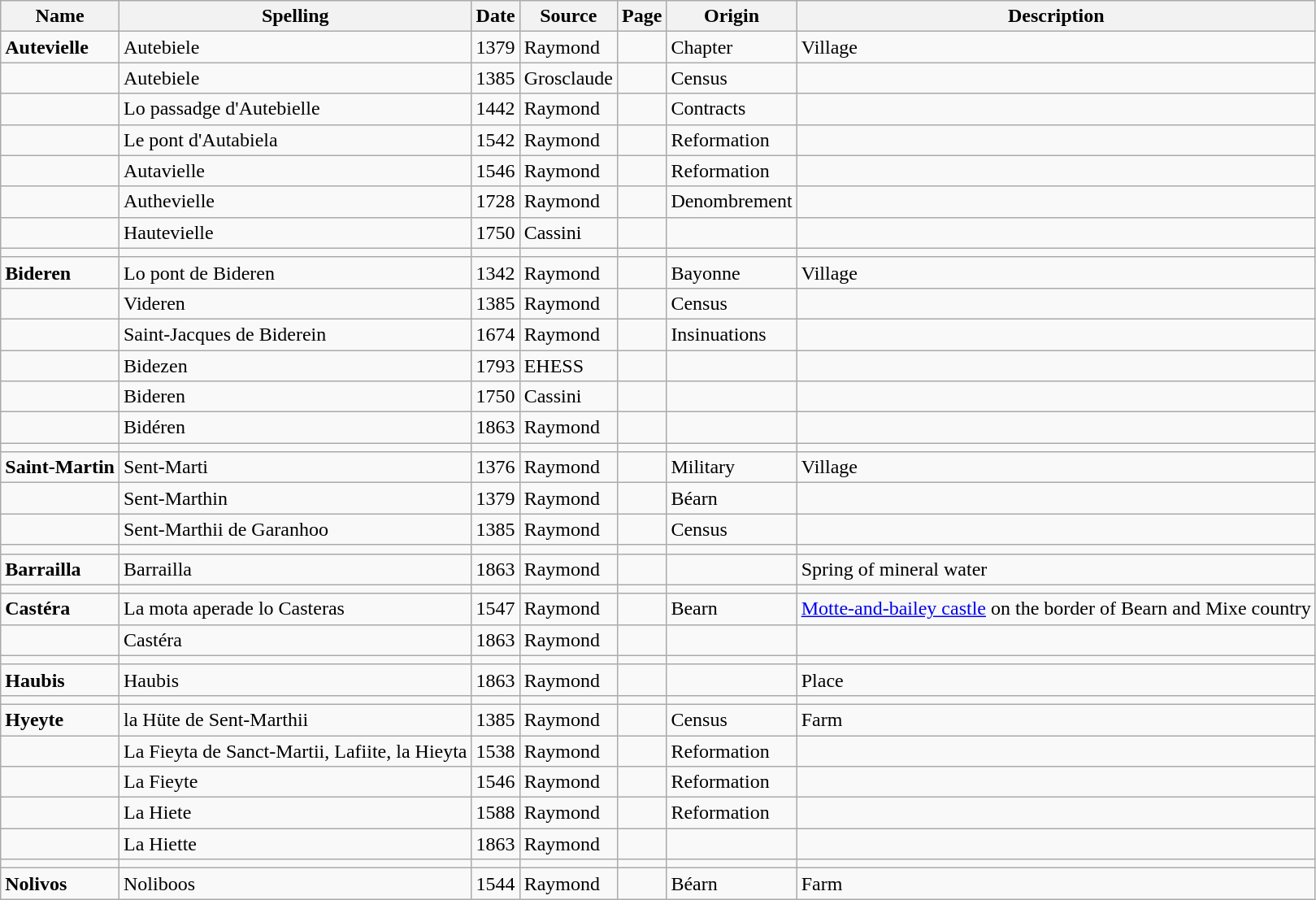<table class="wikitable">
<tr>
<th>Name</th>
<th>Spelling</th>
<th>Date</th>
<th>Source</th>
<th>Page</th>
<th>Origin</th>
<th>Description</th>
</tr>
<tr>
<td><strong>Autevielle</strong></td>
<td>Autebiele</td>
<td>1379</td>
<td>Raymond</td>
<td></td>
<td>Chapter</td>
<td>Village</td>
</tr>
<tr>
<td></td>
<td>Autebiele</td>
<td>1385</td>
<td>Grosclaude</td>
<td></td>
<td>Census</td>
<td></td>
</tr>
<tr>
<td></td>
<td>Lo passadge d'Autebielle</td>
<td>1442</td>
<td>Raymond</td>
<td></td>
<td>Contracts</td>
<td></td>
</tr>
<tr>
<td></td>
<td>Le pont d'Autabiela</td>
<td>1542</td>
<td>Raymond</td>
<td></td>
<td>Reformation</td>
<td></td>
</tr>
<tr>
<td></td>
<td>Autavielle</td>
<td>1546</td>
<td>Raymond</td>
<td></td>
<td>Reformation</td>
<td></td>
</tr>
<tr>
<td></td>
<td>Authevielle</td>
<td>1728</td>
<td>Raymond</td>
<td></td>
<td>Denombrement</td>
<td></td>
</tr>
<tr>
<td></td>
<td>Hautevielle</td>
<td>1750</td>
<td>Cassini</td>
<td></td>
<td></td>
<td></td>
</tr>
<tr>
<td></td>
<td></td>
<td></td>
<td></td>
<td></td>
<td></td>
<td></td>
</tr>
<tr>
<td><strong>Bideren</strong></td>
<td>Lo pont de Bideren</td>
<td>1342</td>
<td>Raymond</td>
<td></td>
<td>Bayonne</td>
<td>Village</td>
</tr>
<tr>
<td></td>
<td>Videren</td>
<td>1385</td>
<td>Raymond</td>
<td></td>
<td>Census</td>
<td></td>
</tr>
<tr>
<td></td>
<td>Saint-Jacques de Biderein</td>
<td>1674</td>
<td>Raymond</td>
<td></td>
<td>Insinuations</td>
<td></td>
</tr>
<tr>
<td></td>
<td>Bidezen</td>
<td>1793</td>
<td>EHESS</td>
<td></td>
<td></td>
<td></td>
</tr>
<tr>
<td></td>
<td>Bideren</td>
<td>1750</td>
<td>Cassini</td>
<td></td>
<td></td>
<td></td>
</tr>
<tr>
<td></td>
<td>Bidéren</td>
<td>1863</td>
<td>Raymond</td>
<td></td>
<td></td>
<td></td>
</tr>
<tr>
<td></td>
<td></td>
<td></td>
<td></td>
<td></td>
<td></td>
<td></td>
</tr>
<tr>
<td><strong>Saint-Martin</strong></td>
<td>Sent-Marti</td>
<td>1376</td>
<td>Raymond</td>
<td></td>
<td>Military</td>
<td>Village</td>
</tr>
<tr>
<td></td>
<td>Sent-Marthin</td>
<td>1379</td>
<td>Raymond</td>
<td></td>
<td>Béarn</td>
<td></td>
</tr>
<tr>
<td></td>
<td>Sent-Marthii de Garanhoo</td>
<td>1385</td>
<td>Raymond</td>
<td></td>
<td>Census</td>
<td></td>
</tr>
<tr>
<td></td>
<td></td>
<td></td>
<td></td>
<td></td>
<td></td>
<td></td>
</tr>
<tr>
<td><strong>Barrailla</strong></td>
<td>Barrailla</td>
<td>1863</td>
<td>Raymond</td>
<td></td>
<td></td>
<td>Spring of mineral water</td>
</tr>
<tr>
<td></td>
<td></td>
<td></td>
<td></td>
<td></td>
<td></td>
<td></td>
</tr>
<tr>
<td><strong>Castéra</strong></td>
<td>La mota aperade lo Casteras</td>
<td>1547</td>
<td>Raymond</td>
<td></td>
<td>Bearn</td>
<td><a href='#'>Motte-and-bailey castle</a> on the border of Bearn and Mixe country</td>
</tr>
<tr>
<td></td>
<td>Castéra</td>
<td>1863</td>
<td>Raymond</td>
<td></td>
<td></td>
<td></td>
</tr>
<tr>
<td></td>
<td></td>
<td></td>
<td></td>
<td></td>
<td></td>
<td></td>
</tr>
<tr>
<td><strong>Haubis</strong></td>
<td>Haubis</td>
<td>1863</td>
<td>Raymond</td>
<td></td>
<td></td>
<td>Place</td>
</tr>
<tr>
<td></td>
<td></td>
<td></td>
<td></td>
<td></td>
<td></td>
<td></td>
</tr>
<tr>
<td><strong>Hyeyte</strong></td>
<td>la Hüte de Sent-Marthii</td>
<td>1385</td>
<td>Raymond</td>
<td></td>
<td>Census</td>
<td>Farm</td>
</tr>
<tr>
<td></td>
<td>La Fieyta de Sanct-Martii, Lafiite, la Hieyta</td>
<td>1538</td>
<td>Raymond</td>
<td></td>
<td>Reformation</td>
<td></td>
</tr>
<tr>
<td></td>
<td>La Fieyte</td>
<td>1546</td>
<td>Raymond</td>
<td></td>
<td>Reformation</td>
<td></td>
</tr>
<tr>
<td></td>
<td>La Hiete</td>
<td>1588</td>
<td>Raymond</td>
<td></td>
<td>Reformation</td>
<td></td>
</tr>
<tr>
<td></td>
<td>La Hiette</td>
<td>1863</td>
<td>Raymond</td>
<td></td>
<td></td>
<td></td>
</tr>
<tr>
<td></td>
<td></td>
<td></td>
<td></td>
<td></td>
<td></td>
<td></td>
</tr>
<tr>
<td><strong>Nolivos</strong></td>
<td>Noliboos</td>
<td>1544</td>
<td>Raymond</td>
<td></td>
<td>Béarn</td>
<td>Farm</td>
</tr>
</table>
